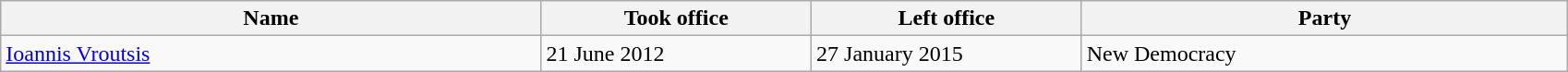<table class="wikitable">
<tr>
<th width="20%">Name</th>
<th width="10%">Took office</th>
<th width="10%">Left office</th>
<th width="18%">Party</th>
</tr>
<tr>
<td><a href='#'>Ioannis Vroutsis</a></td>
<td>21 June 2012</td>
<td>27 January 2015</td>
<td>New Democracy</td>
</tr>
</table>
